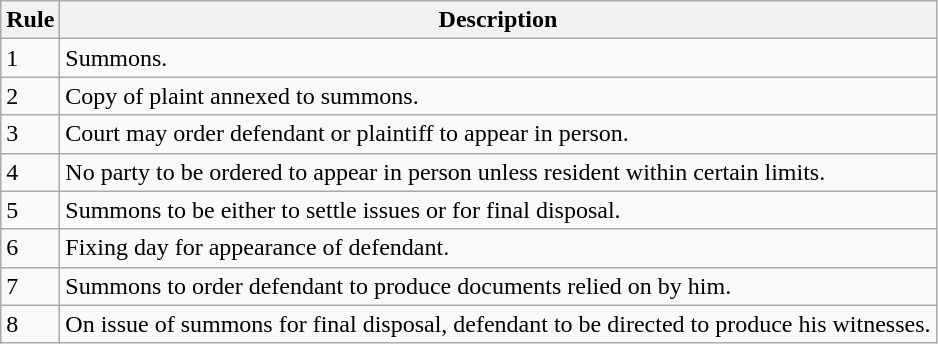<table class="wikitable">
<tr>
<th>Rule</th>
<th>Description</th>
</tr>
<tr>
<td>1</td>
<td>Summons.</td>
</tr>
<tr>
<td>2</td>
<td>Copy of plaint annexed to summons.</td>
</tr>
<tr>
<td>3</td>
<td>Court may order defendant or plaintiff to appear in person.</td>
</tr>
<tr>
<td>4</td>
<td>No party to be ordered to appear in person unless resident within certain limits.</td>
</tr>
<tr>
<td>5</td>
<td>Summons to be either to settle issues or for final disposal.</td>
</tr>
<tr>
<td>6</td>
<td>Fixing day for appearance of defendant.</td>
</tr>
<tr>
<td>7</td>
<td>Summons to order defendant to produce documents relied on by him.</td>
</tr>
<tr>
<td>8</td>
<td>On issue of summons for final disposal, defendant to be directed to produce his witnesses.</td>
</tr>
</table>
